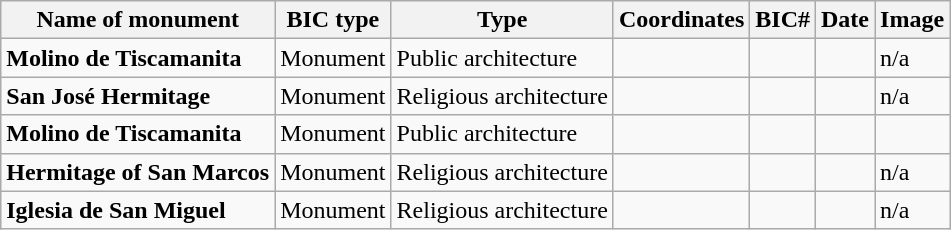<table class="wikitable">
<tr>
<th>Name of monument</th>
<th>BIC type</th>
<th>Type</th>
<th>Coordinates</th>
<th>BIC#</th>
<th>Date</th>
<th>Image</th>
</tr>
<tr>
<td><strong>Molino de Tiscamanita</strong></td>
<td>Monument</td>
<td>Public architecture</td>
<td></td>
<td></td>
<td></td>
<td>n/a</td>
</tr>
<tr>
<td><strong>San José Hermitage</strong></td>
<td>Monument</td>
<td>Religious architecture</td>
<td></td>
<td></td>
<td></td>
<td>n/a</td>
</tr>
<tr>
<td><strong>Molino de Tiscamanita</strong></td>
<td>Monument</td>
<td>Public architecture</td>
<td></td>
<td></td>
<td></td>
<td></td>
</tr>
<tr>
<td><strong>Hermitage of San Marcos</strong></td>
<td>Monument</td>
<td>Religious architecture</td>
<td></td>
<td></td>
<td></td>
<td>n/a</td>
</tr>
<tr>
<td><strong>Iglesia de San Miguel</strong></td>
<td>Monument</td>
<td>Religious architecture</td>
<td></td>
<td></td>
<td></td>
<td>n/a</td>
</tr>
</table>
